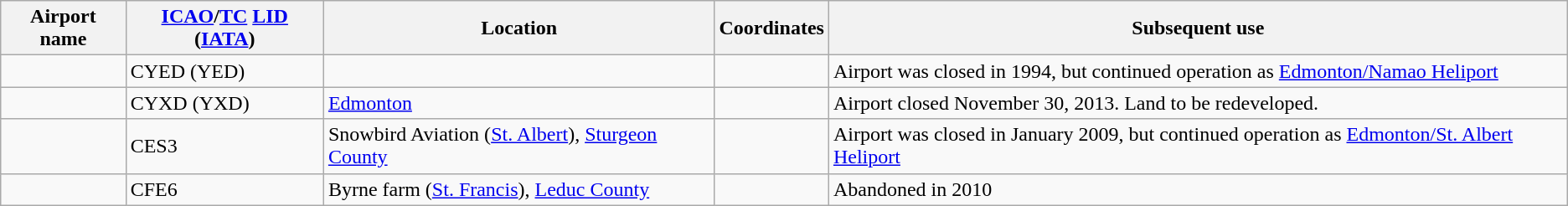<table class="wikitable sortable">
<tr>
<th>Airport name</th>
<th><a href='#'>ICAO</a>/<a href='#'>TC</a> <a href='#'>LID</a> (<a href='#'>IATA</a>)</th>
<th>Location</th>
<th class=unsortable>Coordinates</th>
<th>Subsequent use</th>
</tr>
<tr>
<td></td>
<td>CYED (YED)</td>
<td></td>
<td></td>
<td>Airport was closed in 1994, but continued operation as <a href='#'>Edmonton/Namao Heliport</a></td>
</tr>
<tr>
<td></td>
<td>CYXD (YXD)</td>
<td><a href='#'>Edmonton</a></td>
<td></td>
<td>Airport closed November 30, 2013. Land to be redeveloped.</td>
</tr>
<tr>
<td></td>
<td>CES3</td>
<td>Snowbird Aviation (<a href='#'>St. Albert</a>), <a href='#'>Sturgeon County</a></td>
<td></td>
<td>Airport was closed in January 2009, but continued operation as <a href='#'>Edmonton/St. Albert Heliport</a></td>
</tr>
<tr>
<td></td>
<td>CFE6</td>
<td>Byrne farm (<a href='#'>St. Francis</a>), <a href='#'>Leduc County</a></td>
<td></td>
<td>Abandoned in 2010</td>
</tr>
</table>
